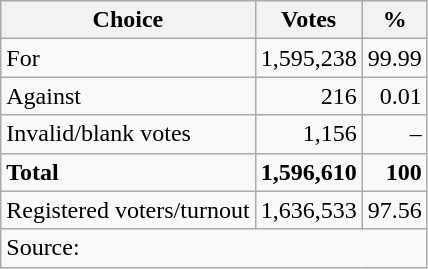<table class=wikitable style=text-align:right>
<tr>
<th>Choice</th>
<th>Votes</th>
<th>%</th>
</tr>
<tr>
<td align=left>For</td>
<td>1,595,238</td>
<td>99.99</td>
</tr>
<tr>
<td align=left>Against</td>
<td>216</td>
<td>0.01</td>
</tr>
<tr>
<td align=left>Invalid/blank votes</td>
<td>1,156</td>
<td>–</td>
</tr>
<tr>
<td align=left><strong>Total</strong></td>
<td><strong>1,596,610</strong></td>
<td><strong>100</strong></td>
</tr>
<tr>
<td align=left>Registered voters/turnout</td>
<td>1,636,533</td>
<td>97.56</td>
</tr>
<tr>
<td align=left colspan=3>Source: </td>
</tr>
</table>
